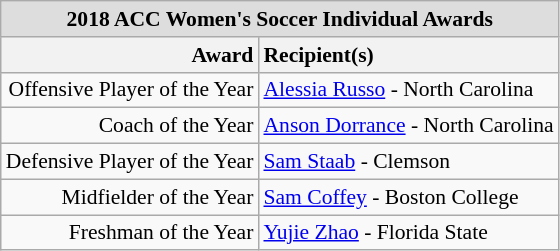<table class="wikitable" style="white-space:nowrap; font-size:90%;">
<tr>
<td colspan="7" style="text-align:center; background:#ddd;"><strong>2018 ACC Women's Soccer Individual Awards</strong></td>
</tr>
<tr>
<th style="text-align:right;">Award</th>
<th style="text-align:left;">Recipient(s)</th>
</tr>
<tr>
<td style="text-align:right;">Offensive Player of the Year</td>
<td style="text-align:left;"><a href='#'>Alessia Russo</a> - North Carolina</td>
</tr>
<tr>
<td style="text-align:right;">Coach of the Year</td>
<td style="text-align:left;"><a href='#'>Anson Dorrance</a> - North Carolina</td>
</tr>
<tr>
<td style="text-align:right;">Defensive Player of the Year</td>
<td style="text-align:left;"><a href='#'>Sam Staab</a> - Clemson</td>
</tr>
<tr>
<td style="text-align:right;">Midfielder of the Year</td>
<td style="text-align:left;"><a href='#'>Sam Coffey</a> - Boston College</td>
</tr>
<tr>
<td style="text-align:right;">Freshman of the Year</td>
<td style="text-align:left;"><a href='#'>Yujie Zhao</a> - Florida State</td>
</tr>
</table>
